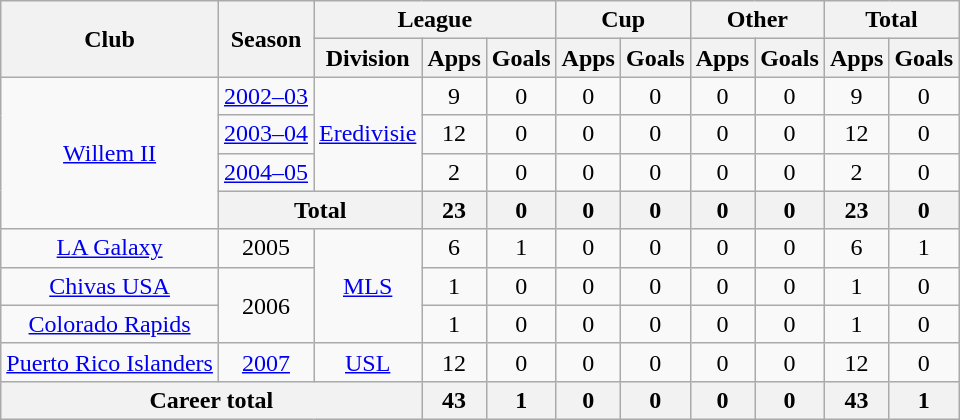<table class="wikitable" style="text-align: center">
<tr>
<th rowspan="2">Club</th>
<th rowspan="2">Season</th>
<th colspan="3">League</th>
<th colspan="2">Cup</th>
<th colspan="2">Other</th>
<th colspan="2">Total</th>
</tr>
<tr>
<th>Division</th>
<th>Apps</th>
<th>Goals</th>
<th>Apps</th>
<th>Goals</th>
<th>Apps</th>
<th>Goals</th>
<th>Apps</th>
<th>Goals</th>
</tr>
<tr>
<td rowspan="4"><a href='#'>Willem II</a></td>
<td><a href='#'>2002–03</a></td>
<td rowspan="3"><a href='#'>Eredivisie</a></td>
<td>9</td>
<td>0</td>
<td>0</td>
<td>0</td>
<td>0</td>
<td>0</td>
<td>9</td>
<td>0</td>
</tr>
<tr>
<td><a href='#'>2003–04</a></td>
<td>12</td>
<td>0</td>
<td>0</td>
<td>0</td>
<td>0</td>
<td>0</td>
<td>12</td>
<td>0</td>
</tr>
<tr>
<td><a href='#'>2004–05</a></td>
<td>2</td>
<td>0</td>
<td>0</td>
<td>0</td>
<td>0</td>
<td>0</td>
<td>2</td>
<td>0</td>
</tr>
<tr>
<th colspan="2"><strong>Total</strong></th>
<th>23</th>
<th>0</th>
<th>0</th>
<th>0</th>
<th>0</th>
<th>0</th>
<th>23</th>
<th>0</th>
</tr>
<tr>
<td><a href='#'>LA Galaxy</a></td>
<td>2005</td>
<td rowspan="3"><a href='#'>MLS</a></td>
<td>6</td>
<td>1</td>
<td>0</td>
<td>0</td>
<td>0</td>
<td>0</td>
<td>6</td>
<td>1</td>
</tr>
<tr>
<td><a href='#'>Chivas USA</a></td>
<td rowspan="2">2006</td>
<td>1</td>
<td>0</td>
<td>0</td>
<td>0</td>
<td>0</td>
<td>0</td>
<td>1</td>
<td>0</td>
</tr>
<tr>
<td><a href='#'>Colorado Rapids</a></td>
<td>1</td>
<td>0</td>
<td>0</td>
<td>0</td>
<td>0</td>
<td>0</td>
<td>1</td>
<td>0</td>
</tr>
<tr>
<td><a href='#'>Puerto Rico Islanders</a></td>
<td><a href='#'>2007</a></td>
<td><a href='#'>USL</a></td>
<td>12</td>
<td>0</td>
<td>0</td>
<td>0</td>
<td>0</td>
<td>0</td>
<td>12</td>
<td>0</td>
</tr>
<tr>
<th colspan="3"><strong>Career total</strong></th>
<th>43</th>
<th>1</th>
<th>0</th>
<th>0</th>
<th>0</th>
<th>0</th>
<th>43</th>
<th>1</th>
</tr>
</table>
